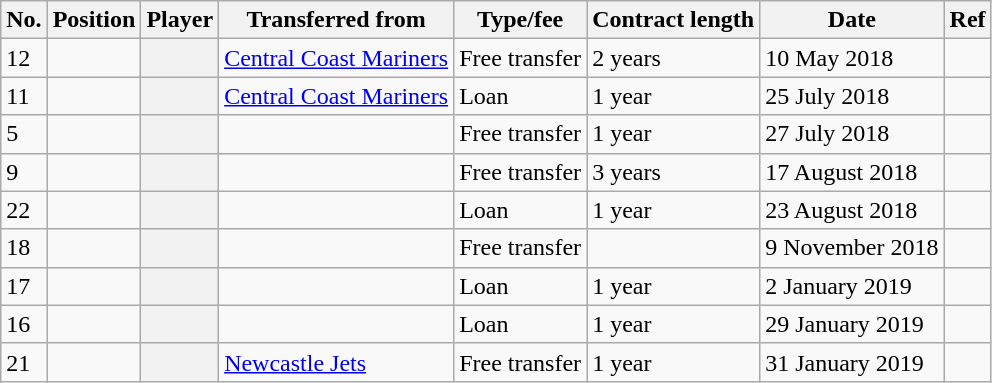<table class="wikitable plainrowheaders sortable" style="text-align:center; text-align:left">
<tr>
<th scope="col">No.</th>
<th scope="col">Position</th>
<th scope="col">Player</th>
<th scope="col">Transferred from</th>
<th scope="col">Type/fee</th>
<th scope="col">Contract length</th>
<th scope="col">Date</th>
<th scope="col" class="unsortbale">Ref</th>
</tr>
<tr>
<td>12</td>
<td></td>
<th scope="row"></th>
<td><a href='#'>Central Coast Mariners</a></td>
<td>Free transfer</td>
<td>2 years</td>
<td>10 May 2018</td>
<td></td>
</tr>
<tr>
<td>11</td>
<td></td>
<th scope="row"></th>
<td><a href='#'>Central Coast Mariners</a></td>
<td>Loan</td>
<td>1 year</td>
<td>25 July 2018</td>
<td></td>
</tr>
<tr>
<td>5</td>
<td></td>
<th scope="row"></th>
<td></td>
<td>Free transfer</td>
<td>1 year</td>
<td>27 July 2018</td>
<td></td>
</tr>
<tr>
<td>9</td>
<td></td>
<th scope="row"></th>
<td></td>
<td>Free transfer</td>
<td>3 years</td>
<td>17 August 2018</td>
<td></td>
</tr>
<tr>
<td>22</td>
<td></td>
<th scope="row"></th>
<td></td>
<td>Loan</td>
<td>1 year</td>
<td>23 August 2018</td>
<td></td>
</tr>
<tr>
<td>18</td>
<td></td>
<th scope="row"></th>
<td></td>
<td>Free transfer</td>
<td></td>
<td>9 November 2018</td>
<td></td>
</tr>
<tr>
<td>17</td>
<td></td>
<th scope="row"></th>
<td></td>
<td>Loan</td>
<td>1 year</td>
<td>2 January 2019</td>
<td></td>
</tr>
<tr>
<td>16</td>
<td></td>
<th scope="row"></th>
<td></td>
<td>Loan</td>
<td>1 year</td>
<td>29 January 2019</td>
<td></td>
</tr>
<tr>
<td>21</td>
<td></td>
<th scope="row"></th>
<td><a href='#'>Newcastle Jets</a></td>
<td>Free transfer</td>
<td>1 year</td>
<td>31 January 2019</td>
<td></td>
</tr>
</table>
